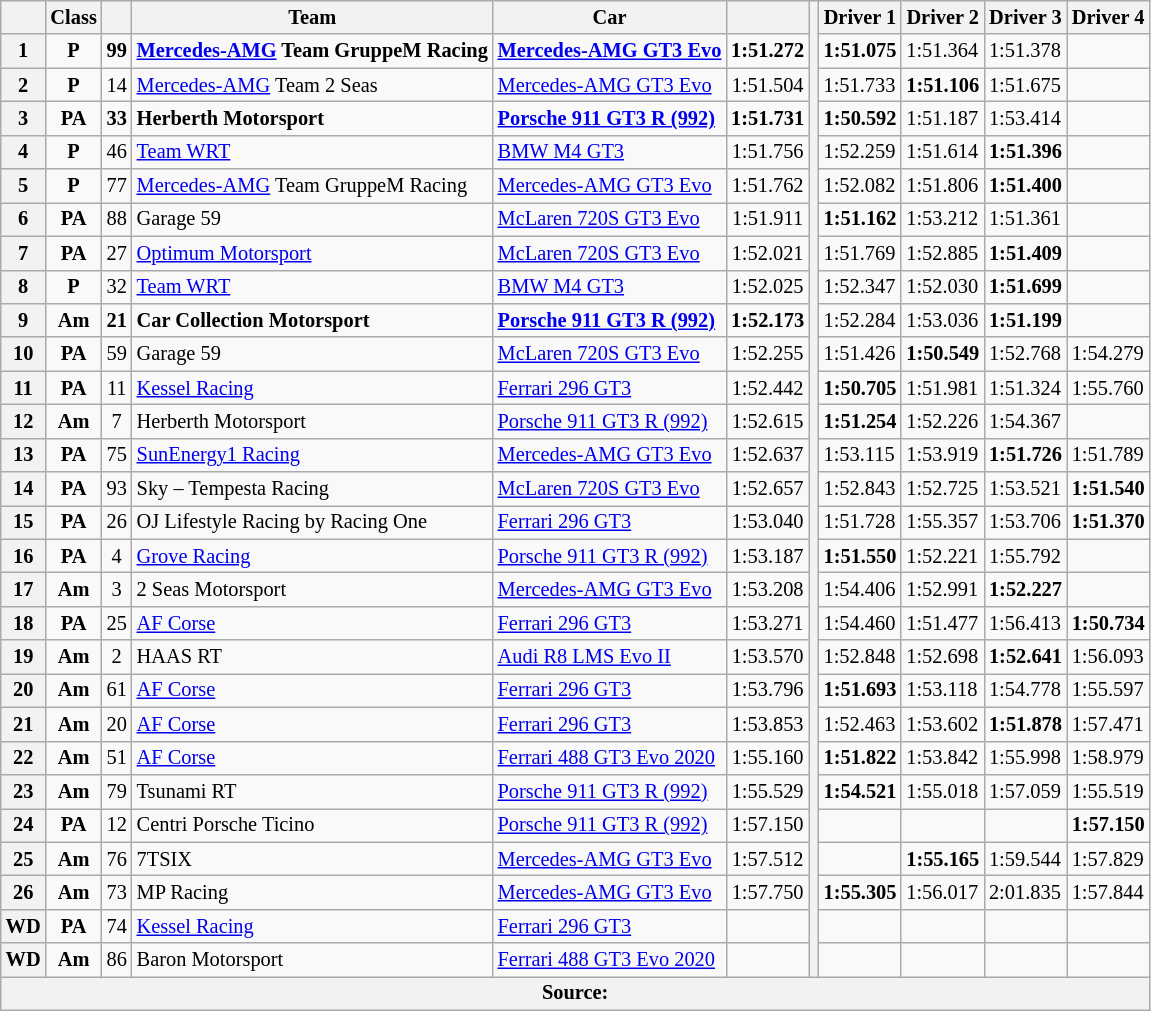<table class="wikitable" style="font-size: 85%">
<tr>
<th></th>
<th scope="col">Class</th>
<th></th>
<th>Team</th>
<th>Car</th>
<th></th>
<th rowspan="29"></th>
<th>Driver 1</th>
<th>Driver 2</th>
<th>Driver 3</th>
<th>Driver 4</th>
</tr>
<tr>
<th>1</th>
<td align="center"><strong><span>P</span></strong></td>
<td align="center"><strong>99</strong></td>
<td><strong> <a href='#'>Mercedes-AMG</a> Team GruppeM Racing</strong></td>
<td><strong><a href='#'>Mercedes-AMG GT3 Evo</a></strong></td>
<td align="center"><strong>1:51.272</strong></td>
<td><strong>1:51.075</strong></td>
<td>1:51.364</td>
<td>1:51.378</td>
<td></td>
</tr>
<tr>
<th>2</th>
<td align="center"><strong><span>P</span></strong></td>
<td align="center">14</td>
<td> <a href='#'>Mercedes-AMG</a> Team 2 Seas</td>
<td><a href='#'>Mercedes-AMG GT3 Evo</a></td>
<td align="center">1:51.504</td>
<td>1:51.733</td>
<td><strong>1:51.106</strong></td>
<td>1:51.675</td>
<td></td>
</tr>
<tr>
<th>3</th>
<td align="center"><strong><span>PA</span></strong></td>
<td align="center"><strong>33</strong></td>
<td><strong> Herberth Motorsport</strong></td>
<td><strong><a href='#'>Porsche 911 GT3 R (992)</a></strong></td>
<td align="center"><strong>1:51.731</strong></td>
<td><strong>1:50.592</strong></td>
<td>1:51.187</td>
<td>1:53.414</td>
<td></td>
</tr>
<tr>
<th>4</th>
<td align="center"><strong><span>P</span></strong></td>
<td align="center">46</td>
<td> <a href='#'>Team WRT</a></td>
<td><a href='#'>BMW M4 GT3</a></td>
<td align="center">1:51.756</td>
<td>1:52.259</td>
<td>1:51.614</td>
<td><strong>1:51.396</strong></td>
<td></td>
</tr>
<tr>
<th>5</th>
<td align="center"><strong><span>P</span></strong></td>
<td align="center">77</td>
<td> <a href='#'>Mercedes-AMG</a> Team GruppeM Racing</td>
<td><a href='#'>Mercedes-AMG GT3 Evo</a></td>
<td align="center">1:51.762</td>
<td>1:52.082</td>
<td>1:51.806</td>
<td><strong>1:51.400</strong></td>
<td></td>
</tr>
<tr>
<th>6</th>
<td align="center"><strong><span>PA</span></strong></td>
<td align="center">88</td>
<td> Garage 59</td>
<td><a href='#'>McLaren 720S GT3 Evo</a></td>
<td align="center">1:51.911</td>
<td><strong>1:51.162</strong></td>
<td>1:53.212</td>
<td>1:51.361</td>
<td></td>
</tr>
<tr>
<th>7</th>
<td align="center"><strong><span>PA</span></strong></td>
<td align="center">27</td>
<td> <a href='#'>Optimum Motorsport</a></td>
<td><a href='#'>McLaren 720S GT3 Evo</a></td>
<td align="center">1:52.021</td>
<td>1:51.769</td>
<td>1:52.885</td>
<td><strong>1:51.409</strong></td>
<td></td>
</tr>
<tr>
<th>8</th>
<td align="center"><strong><span>P</span></strong></td>
<td align="center">32</td>
<td> <a href='#'>Team WRT</a></td>
<td><a href='#'>BMW M4 GT3</a></td>
<td align="center">1:52.025</td>
<td>1:52.347</td>
<td>1:52.030</td>
<td><strong>1:51.699</strong></td>
<td></td>
</tr>
<tr>
<th>9</th>
<td align="center"><strong><span>Am</span></strong></td>
<td align="center"><strong>21</strong></td>
<td><strong> Car Collection Motorsport</strong></td>
<td><strong><a href='#'>Porsche 911 GT3 R (992)</a></strong></td>
<td align="center"><strong>1:52.173</strong></td>
<td>1:52.284</td>
<td>1:53.036</td>
<td><strong>1:51.199</strong></td>
<td></td>
</tr>
<tr>
<th>10</th>
<td align="center"><strong><span>PA</span></strong></td>
<td align="center">59</td>
<td> Garage 59</td>
<td><a href='#'>McLaren 720S GT3 Evo</a></td>
<td align="center">1:52.255</td>
<td>1:51.426</td>
<td><strong>1:50.549</strong></td>
<td>1:52.768</td>
<td>1:54.279</td>
</tr>
<tr>
<th>11</th>
<td align="center"><strong><span>PA</span></strong></td>
<td align="center">11</td>
<td> <a href='#'>Kessel Racing</a></td>
<td><a href='#'>Ferrari 296 GT3</a></td>
<td align="center">1:52.442</td>
<td><strong>1:50.705</strong></td>
<td>1:51.981</td>
<td>1:51.324</td>
<td>1:55.760</td>
</tr>
<tr>
<th>12</th>
<td align="center"><strong><span>Am</span></strong></td>
<td align="center">7</td>
<td> Herberth Motorsport</td>
<td><a href='#'>Porsche 911 GT3 R (992)</a></td>
<td align="center">1:52.615</td>
<td><strong>1:51.254</strong></td>
<td>1:52.226</td>
<td>1:54.367</td>
<td></td>
</tr>
<tr>
<th>13</th>
<td align="center"><strong><span>PA</span></strong></td>
<td align="center">75</td>
<td> <a href='#'>SunEnergy1 Racing</a></td>
<td><a href='#'>Mercedes-AMG GT3 Evo</a></td>
<td align="center">1:52.637</td>
<td>1:53.115</td>
<td>1:53.919</td>
<td><strong>1:51.726</strong></td>
<td>1:51.789</td>
</tr>
<tr>
<th>14</th>
<td align="center"><strong><span>PA</span></strong></td>
<td align="center">93</td>
<td> Sky – Tempesta Racing</td>
<td><a href='#'>McLaren 720S GT3 Evo</a></td>
<td align="center">1:52.657</td>
<td>1:52.843</td>
<td>1:52.725</td>
<td>1:53.521</td>
<td><strong>1:51.540</strong></td>
</tr>
<tr>
<th>15</th>
<td align="center"><strong><span>PA</span></strong></td>
<td align="center">26</td>
<td> OJ Lifestyle Racing by Racing One</td>
<td><a href='#'>Ferrari 296 GT3</a></td>
<td align="center">1:53.040</td>
<td>1:51.728</td>
<td>1:55.357</td>
<td>1:53.706</td>
<td><strong>1:51.370</strong></td>
</tr>
<tr>
<th>16</th>
<td align="center"><strong><span>PA</span></strong></td>
<td align="center">4</td>
<td> <a href='#'>Grove Racing</a></td>
<td><a href='#'>Porsche 911 GT3 R (992)</a></td>
<td align="center">1:53.187</td>
<td><strong>1:51.550</strong></td>
<td>1:52.221</td>
<td>1:55.792</td>
<td></td>
</tr>
<tr>
<th>17</th>
<td align="center"><strong><span>Am</span></strong></td>
<td align="center">3</td>
<td> 2 Seas Motorsport</td>
<td><a href='#'>Mercedes-AMG GT3 Evo</a></td>
<td align="center">1:53.208</td>
<td>1:54.406</td>
<td>1:52.991</td>
<td><strong>1:52.227</strong></td>
<td></td>
</tr>
<tr>
<th>18</th>
<td align="center"><strong><span>PA</span></strong></td>
<td align="center">25</td>
<td> <a href='#'>AF Corse</a></td>
<td><a href='#'>Ferrari 296 GT3</a></td>
<td align="center">1:53.271</td>
<td>1:54.460</td>
<td>1:51.477</td>
<td>1:56.413</td>
<td><strong>1:50.734</strong></td>
</tr>
<tr>
<th>19</th>
<td align="center"><strong><span>Am</span></strong></td>
<td align="center">2</td>
<td> HAAS RT</td>
<td><a href='#'>Audi R8 LMS Evo II</a></td>
<td align="center">1:53.570</td>
<td>1:52.848</td>
<td>1:52.698</td>
<td><strong>1:52.641</strong></td>
<td>1:56.093</td>
</tr>
<tr>
<th>20</th>
<td align="center"><strong><span>Am</span></strong></td>
<td align="center">61</td>
<td> <a href='#'>AF Corse</a></td>
<td><a href='#'>Ferrari 296 GT3</a></td>
<td align="center">1:53.796</td>
<td><strong>1:51.693</strong></td>
<td>1:53.118</td>
<td>1:54.778</td>
<td>1:55.597</td>
</tr>
<tr>
<th>21</th>
<td align="center"><strong><span>Am</span></strong></td>
<td align="center">20</td>
<td> <a href='#'>AF Corse</a></td>
<td><a href='#'>Ferrari 296 GT3</a></td>
<td align="center">1:53.853</td>
<td>1:52.463</td>
<td>1:53.602</td>
<td><strong>1:51.878</strong></td>
<td>1:57.471</td>
</tr>
<tr>
<th>22</th>
<td align="center"><strong><span>Am</span></strong></td>
<td align="center">51</td>
<td> <a href='#'>AF Corse</a></td>
<td><a href='#'>Ferrari 488 GT3 Evo 2020</a></td>
<td align="center">1:55.160</td>
<td><strong>1:51.822</strong></td>
<td>1:53.842</td>
<td>1:55.998</td>
<td>1:58.979</td>
</tr>
<tr>
<th>23</th>
<td align="center"><strong><span>Am</span></strong></td>
<td align="center">79</td>
<td> Tsunami RT</td>
<td><a href='#'>Porsche 911 GT3 R (992)</a></td>
<td align="center">1:55.529</td>
<td><strong>1:54.521</strong></td>
<td>1:55.018</td>
<td>1:57.059</td>
<td>1:55.519</td>
</tr>
<tr>
<th>24</th>
<td align="center"><strong><span>PA</span></strong></td>
<td align="center">12</td>
<td> Centri Porsche Ticino</td>
<td><a href='#'>Porsche 911 GT3 R (992)</a></td>
<td align="center">1:57.150</td>
<td></td>
<td></td>
<td></td>
<td><strong>1:57.150</strong></td>
</tr>
<tr>
<th>25</th>
<td align="center"><strong><span>Am</span></strong></td>
<td align="center">76</td>
<td> 7TSIX</td>
<td><a href='#'>Mercedes-AMG GT3 Evo</a></td>
<td align="center">1:57.512</td>
<td></td>
<td><strong>1:55.165</strong></td>
<td>1:59.544</td>
<td>1:57.829</td>
</tr>
<tr>
<th>26</th>
<td align="center"><strong><span>Am</span></strong></td>
<td align="center">73</td>
<td> MP Racing</td>
<td><a href='#'>Mercedes-AMG GT3 Evo</a></td>
<td align="center">1:57.750</td>
<td><strong>1:55.305</strong></td>
<td>1:56.017</td>
<td>2:01.835</td>
<td>1:57.844</td>
</tr>
<tr>
<th>WD</th>
<td align="center"><strong><span>PA</span></strong></td>
<td align="center">74</td>
<td> <a href='#'>Kessel Racing</a></td>
<td><a href='#'>Ferrari 296 GT3</a></td>
<td align="center"></td>
<td></td>
<td></td>
<td></td>
<td></td>
</tr>
<tr>
<th>WD</th>
<td align="center"><strong><span>Am</span></strong></td>
<td align="center">86</td>
<td> Baron Motorsport</td>
<td><a href='#'>Ferrari 488 GT3 Evo 2020</a></td>
<td align="center"></td>
<td></td>
<td></td>
<td></td>
<td></td>
</tr>
<tr>
<th colspan="11">Source:</th>
</tr>
</table>
